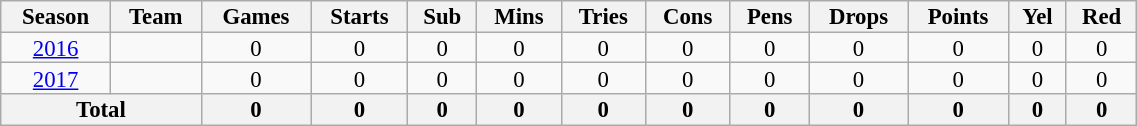<table class="wikitable" style="text-align:center; line-height:90%; font-size:95%; width:60%;">
<tr>
<th>Season</th>
<th>Team</th>
<th>Games</th>
<th>Starts</th>
<th>Sub</th>
<th>Mins</th>
<th>Tries</th>
<th>Cons</th>
<th>Pens</th>
<th>Drops</th>
<th>Points</th>
<th>Yel</th>
<th>Red</th>
</tr>
<tr>
<td><a href='#'>2016</a></td>
<td></td>
<td>0</td>
<td>0</td>
<td>0</td>
<td>0</td>
<td>0</td>
<td>0</td>
<td>0</td>
<td>0</td>
<td>0</td>
<td>0</td>
<td>0</td>
</tr>
<tr>
<td><a href='#'>2017</a></td>
<td></td>
<td>0</td>
<td>0</td>
<td>0</td>
<td>0</td>
<td>0</td>
<td>0</td>
<td>0</td>
<td>0</td>
<td>0</td>
<td>0</td>
<td>0</td>
</tr>
<tr>
<th colspan="2">Total</th>
<th>0</th>
<th>0</th>
<th>0</th>
<th>0</th>
<th>0</th>
<th>0</th>
<th>0</th>
<th>0</th>
<th>0</th>
<th>0</th>
<th>0</th>
</tr>
</table>
